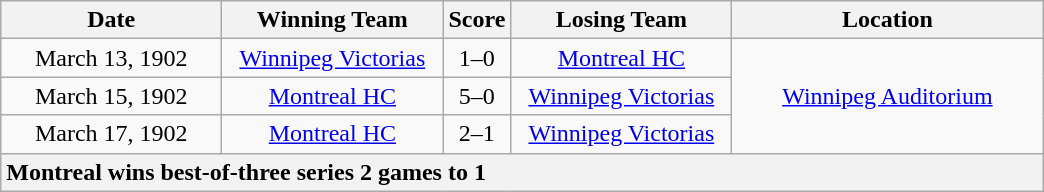<table class="wikitable" style="text-align:center;">
<tr align="center">
<th width="140">Date</th>
<th width="140">Winning Team</th>
<th width="5">Score</th>
<th width="140">Losing Team</th>
<th width="200">Location</th>
</tr>
<tr>
<td>March 13, 1902</td>
<td><a href='#'>Winnipeg Victorias</a></td>
<td>1–0</td>
<td><a href='#'>Montreal HC</a></td>
<td rowspan="3"><a href='#'>Winnipeg Auditorium</a></td>
</tr>
<tr>
<td>March 15, 1902</td>
<td><a href='#'>Montreal HC</a></td>
<td>5–0</td>
<td><a href='#'>Winnipeg Victorias</a></td>
</tr>
<tr>
<td>March 17, 1902</td>
<td><a href='#'>Montreal HC</a></td>
<td>2–1</td>
<td><a href='#'>Winnipeg Victorias</a></td>
</tr>
<tr>
<th colspan="5" style="text-align:left;">Montreal wins best-of-three series 2 games to 1</th>
</tr>
</table>
